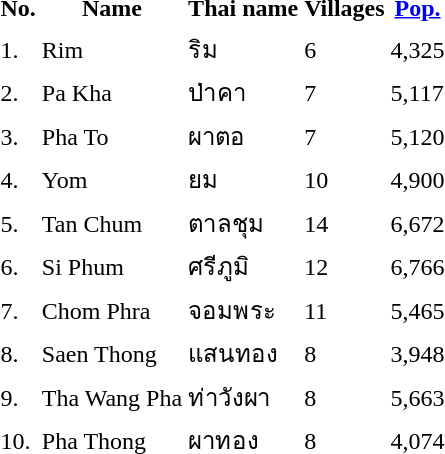<table>
<tr>
<th>No.</th>
<th>Name</th>
<th>Thai name</th>
<th>Villages</th>
<th><a href='#'>Pop.</a></th>
</tr>
<tr>
</tr>
<tr>
<td>1.</td>
<td>Rim</td>
<td>ริม</td>
<td>6</td>
<td>4,325</td>
<td></td>
</tr>
<tr>
<td>2.</td>
<td>Pa Kha</td>
<td>ป่าคา</td>
<td>7</td>
<td>5,117</td>
<td></td>
</tr>
<tr>
<td>3.</td>
<td>Pha To</td>
<td>ผาตอ</td>
<td>7</td>
<td>5,120</td>
<td></td>
</tr>
<tr>
<td>4.</td>
<td>Yom</td>
<td>ยม</td>
<td>10</td>
<td>4,900</td>
<td></td>
</tr>
<tr>
<td>5.</td>
<td>Tan Chum</td>
<td>ตาลชุม</td>
<td>14</td>
<td>6,672</td>
<td></td>
</tr>
<tr>
<td>6.</td>
<td>Si Phum</td>
<td>ศรีภูมิ</td>
<td>12</td>
<td>6,766</td>
<td></td>
</tr>
<tr>
<td>7.</td>
<td>Chom Phra</td>
<td>จอมพระ</td>
<td>11</td>
<td>5,465</td>
<td></td>
</tr>
<tr>
<td>8.</td>
<td>Saen Thong</td>
<td>แสนทอง</td>
<td>8</td>
<td>3,948</td>
<td></td>
</tr>
<tr>
<td>9.</td>
<td>Tha Wang Pha</td>
<td>ท่าวังผา</td>
<td>8</td>
<td>5,663</td>
<td></td>
</tr>
<tr>
<td>10.</td>
<td>Pha Thong</td>
<td>ผาทอง</td>
<td>8</td>
<td>4,074</td>
<td></td>
</tr>
</table>
